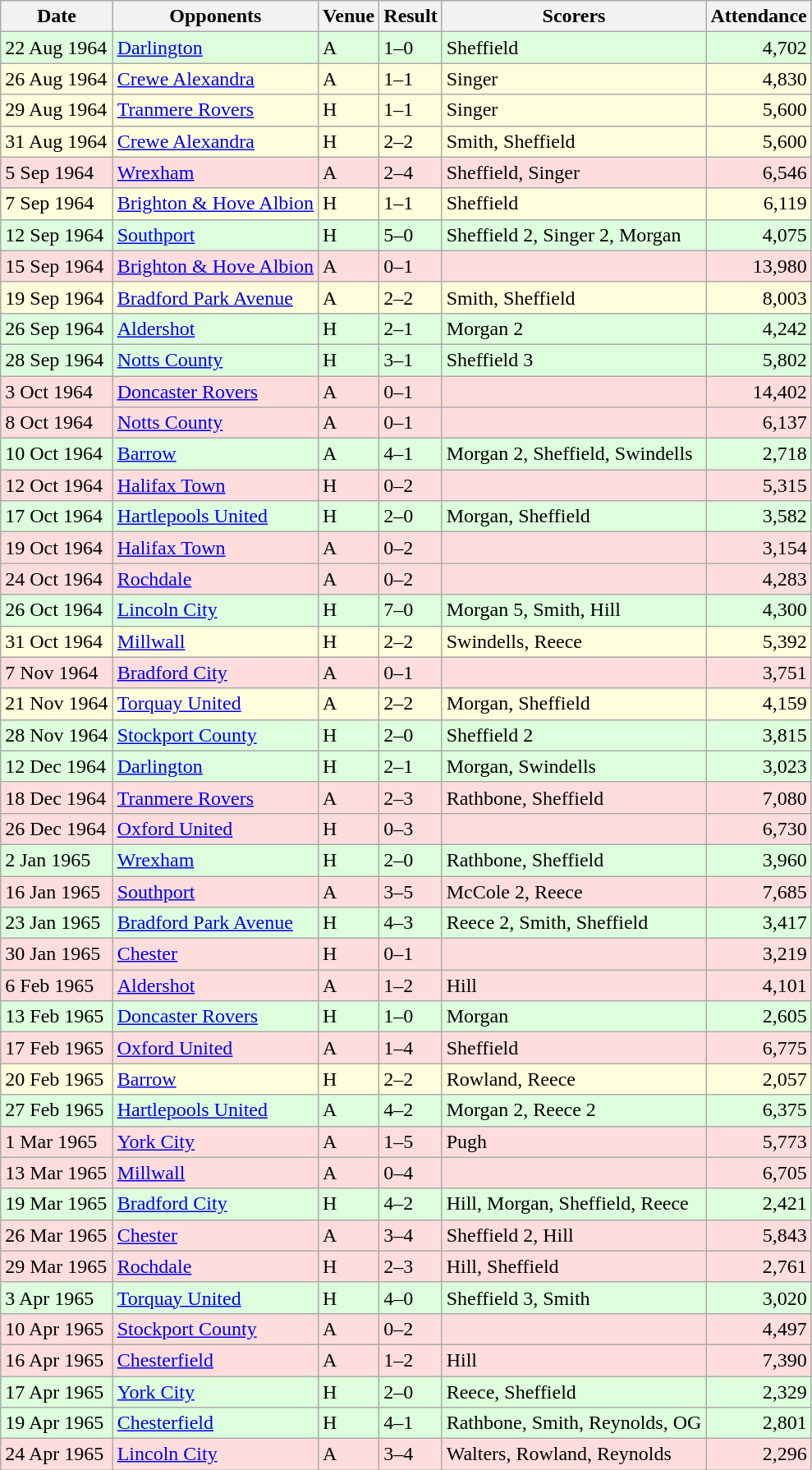<table class="wikitable sortable">
<tr>
<th>Date</th>
<th>Opponents</th>
<th>Venue</th>
<th>Result</th>
<th>Scorers</th>
<th>Attendance</th>
</tr>
<tr bgcolor="#ddffdd">
<td>22 Aug 1964</td>
<td><a href='#'>Darlington</a></td>
<td>A</td>
<td>1–0</td>
<td>Sheffield</td>
<td align="right">4,702</td>
</tr>
<tr bgcolor="#ffffdd">
<td>26 Aug 1964</td>
<td><a href='#'>Crewe Alexandra</a></td>
<td>A</td>
<td>1–1</td>
<td>Singer</td>
<td align="right">4,830</td>
</tr>
<tr bgcolor="#ffffdd">
<td>29 Aug 1964</td>
<td><a href='#'>Tranmere Rovers</a></td>
<td>H</td>
<td>1–1</td>
<td>Singer</td>
<td align="right">5,600</td>
</tr>
<tr bgcolor="#ffffdd">
<td>31 Aug 1964</td>
<td><a href='#'>Crewe Alexandra</a></td>
<td>H</td>
<td>2–2</td>
<td>Smith, Sheffield</td>
<td align="right">5,600</td>
</tr>
<tr bgcolor="#ffdddd">
<td>5 Sep 1964</td>
<td><a href='#'>Wrexham</a></td>
<td>A</td>
<td>2–4</td>
<td>Sheffield, Singer</td>
<td align="right">6,546</td>
</tr>
<tr bgcolor="#ffffdd">
<td>7 Sep 1964</td>
<td><a href='#'>Brighton & Hove Albion</a></td>
<td>H</td>
<td>1–1</td>
<td>Sheffield</td>
<td align="right">6,119</td>
</tr>
<tr bgcolor="#ddffdd">
<td>12 Sep 1964</td>
<td><a href='#'>Southport</a></td>
<td>H</td>
<td>5–0</td>
<td>Sheffield 2, Singer 2, Morgan</td>
<td align="right">4,075</td>
</tr>
<tr bgcolor="#ffdddd">
<td>15 Sep 1964</td>
<td><a href='#'>Brighton & Hove Albion</a></td>
<td>A</td>
<td>0–1</td>
<td></td>
<td align="right">13,980</td>
</tr>
<tr bgcolor="#ffffdd">
<td>19 Sep 1964</td>
<td><a href='#'>Bradford Park Avenue</a></td>
<td>A</td>
<td>2–2</td>
<td>Smith, Sheffield</td>
<td align="right">8,003</td>
</tr>
<tr bgcolor="#ddffdd">
<td>26 Sep 1964</td>
<td><a href='#'>Aldershot</a></td>
<td>H</td>
<td>2–1</td>
<td>Morgan 2</td>
<td align="right">4,242</td>
</tr>
<tr bgcolor="#ddffdd">
<td>28 Sep 1964</td>
<td><a href='#'>Notts County</a></td>
<td>H</td>
<td>3–1</td>
<td>Sheffield 3</td>
<td align="right">5,802</td>
</tr>
<tr bgcolor="#ffdddd">
<td>3 Oct 1964</td>
<td><a href='#'>Doncaster Rovers</a></td>
<td>A</td>
<td>0–1</td>
<td></td>
<td align="right">14,402</td>
</tr>
<tr bgcolor="#ffdddd">
<td>8 Oct 1964</td>
<td><a href='#'>Notts County</a></td>
<td>A</td>
<td>0–1</td>
<td></td>
<td align="right">6,137</td>
</tr>
<tr bgcolor="#ddffdd">
<td>10 Oct 1964</td>
<td><a href='#'>Barrow</a></td>
<td>A</td>
<td>4–1</td>
<td>Morgan 2, Sheffield, Swindells</td>
<td align="right">2,718</td>
</tr>
<tr bgcolor="#ffdddd">
<td>12 Oct 1964</td>
<td><a href='#'>Halifax Town</a></td>
<td>H</td>
<td>0–2</td>
<td></td>
<td align="right">5,315</td>
</tr>
<tr bgcolor="#ddffdd">
<td>17 Oct 1964</td>
<td><a href='#'>Hartlepools United</a></td>
<td>H</td>
<td>2–0</td>
<td>Morgan, Sheffield</td>
<td align="right">3,582</td>
</tr>
<tr bgcolor="#ffdddd">
<td>19 Oct 1964</td>
<td><a href='#'>Halifax Town</a></td>
<td>A</td>
<td>0–2</td>
<td></td>
<td align="right">3,154</td>
</tr>
<tr bgcolor="#ffdddd">
<td>24 Oct 1964</td>
<td><a href='#'>Rochdale</a></td>
<td>A</td>
<td>0–2</td>
<td></td>
<td align="right">4,283</td>
</tr>
<tr bgcolor="#ddffdd">
<td>26 Oct 1964</td>
<td><a href='#'>Lincoln City</a></td>
<td>H</td>
<td>7–0</td>
<td>Morgan 5, Smith, Hill</td>
<td align="right">4,300</td>
</tr>
<tr bgcolor="#ffffdd">
<td>31 Oct 1964</td>
<td><a href='#'>Millwall</a></td>
<td>H</td>
<td>2–2</td>
<td>Swindells, Reece</td>
<td align="right">5,392</td>
</tr>
<tr bgcolor="#ffdddd">
<td>7 Nov 1964</td>
<td><a href='#'>Bradford City</a></td>
<td>A</td>
<td>0–1</td>
<td></td>
<td align="right">3,751</td>
</tr>
<tr bgcolor="#ffffdd">
<td>21 Nov 1964</td>
<td><a href='#'>Torquay United</a></td>
<td>A</td>
<td>2–2</td>
<td>Morgan, Sheffield</td>
<td align="right">4,159</td>
</tr>
<tr bgcolor="#ddffdd">
<td>28 Nov 1964</td>
<td><a href='#'>Stockport County</a></td>
<td>H</td>
<td>2–0</td>
<td>Sheffield 2</td>
<td align="right">3,815</td>
</tr>
<tr bgcolor="#ddffdd">
<td>12 Dec 1964</td>
<td><a href='#'>Darlington</a></td>
<td>H</td>
<td>2–1</td>
<td>Morgan, Swindells</td>
<td align="right">3,023</td>
</tr>
<tr bgcolor="#ffdddd">
<td>18 Dec 1964</td>
<td><a href='#'>Tranmere Rovers</a></td>
<td>A</td>
<td>2–3</td>
<td>Rathbone, Sheffield</td>
<td align="right">7,080</td>
</tr>
<tr bgcolor="#ffdddd">
<td>26 Dec 1964</td>
<td><a href='#'>Oxford United</a></td>
<td>H</td>
<td>0–3</td>
<td></td>
<td align="right">6,730</td>
</tr>
<tr bgcolor="#ddffdd">
<td>2 Jan 1965</td>
<td><a href='#'>Wrexham</a></td>
<td>H</td>
<td>2–0</td>
<td>Rathbone, Sheffield</td>
<td align="right">3,960</td>
</tr>
<tr bgcolor="#ffdddd">
<td>16 Jan 1965</td>
<td><a href='#'>Southport</a></td>
<td>A</td>
<td>3–5</td>
<td>McCole 2, Reece</td>
<td align="right">7,685</td>
</tr>
<tr bgcolor="#ddffdd">
<td>23 Jan 1965</td>
<td><a href='#'>Bradford Park Avenue</a></td>
<td>H</td>
<td>4–3</td>
<td>Reece 2, Smith, Sheffield</td>
<td align="right">3,417</td>
</tr>
<tr bgcolor="#ffdddd">
<td>30 Jan 1965</td>
<td><a href='#'>Chester</a></td>
<td>H</td>
<td>0–1</td>
<td></td>
<td align="right">3,219</td>
</tr>
<tr bgcolor="#ffdddd">
<td>6 Feb 1965</td>
<td><a href='#'>Aldershot</a></td>
<td>A</td>
<td>1–2</td>
<td>Hill</td>
<td align="right">4,101</td>
</tr>
<tr bgcolor="#ddffdd">
<td>13 Feb 1965</td>
<td><a href='#'>Doncaster Rovers</a></td>
<td>H</td>
<td>1–0</td>
<td>Morgan</td>
<td align="right">2,605</td>
</tr>
<tr bgcolor="#ffdddd">
<td>17 Feb 1965</td>
<td><a href='#'>Oxford United</a></td>
<td>A</td>
<td>1–4</td>
<td>Sheffield</td>
<td align="right">6,775</td>
</tr>
<tr bgcolor="#ffffdd">
<td>20 Feb 1965</td>
<td><a href='#'>Barrow</a></td>
<td>H</td>
<td>2–2</td>
<td>Rowland, Reece</td>
<td align="right">2,057</td>
</tr>
<tr bgcolor="#ddffdd">
<td>27 Feb 1965</td>
<td><a href='#'>Hartlepools United</a></td>
<td>A</td>
<td>4–2</td>
<td>Morgan 2, Reece 2</td>
<td align="right">6,375</td>
</tr>
<tr bgcolor="#ffdddd">
<td>1 Mar 1965</td>
<td><a href='#'>York City</a></td>
<td>A</td>
<td>1–5</td>
<td>Pugh</td>
<td align="right">5,773</td>
</tr>
<tr bgcolor="#ffdddd">
<td>13 Mar 1965</td>
<td><a href='#'>Millwall</a></td>
<td>A</td>
<td>0–4</td>
<td></td>
<td align="right">6,705</td>
</tr>
<tr bgcolor="#ddffdd">
<td>19 Mar 1965</td>
<td><a href='#'>Bradford City</a></td>
<td>H</td>
<td>4–2</td>
<td>Hill, Morgan, Sheffield, Reece</td>
<td align="right">2,421</td>
</tr>
<tr bgcolor="#ffdddd">
<td>26 Mar 1965</td>
<td><a href='#'>Chester</a></td>
<td>A</td>
<td>3–4</td>
<td>Sheffield 2, Hill</td>
<td align="right">5,843</td>
</tr>
<tr bgcolor="#ffdddd">
<td>29 Mar 1965</td>
<td><a href='#'>Rochdale</a></td>
<td>H</td>
<td>2–3</td>
<td>Hill, Sheffield</td>
<td align="right">2,761</td>
</tr>
<tr bgcolor="#ddffdd">
<td>3 Apr 1965</td>
<td><a href='#'>Torquay United</a></td>
<td>H</td>
<td>4–0</td>
<td>Sheffield 3, Smith</td>
<td align="right">3,020</td>
</tr>
<tr bgcolor="#ffdddd">
<td>10 Apr 1965</td>
<td><a href='#'>Stockport County</a></td>
<td>A</td>
<td>0–2</td>
<td></td>
<td align="right">4,497</td>
</tr>
<tr bgcolor="#ffdddd">
<td>16 Apr 1965</td>
<td><a href='#'>Chesterfield</a></td>
<td>A</td>
<td>1–2</td>
<td>Hill</td>
<td align="right">7,390</td>
</tr>
<tr bgcolor="#ddffdd">
<td>17 Apr 1965</td>
<td><a href='#'>York City</a></td>
<td>H</td>
<td>2–0</td>
<td>Reece, Sheffield</td>
<td align="right">2,329</td>
</tr>
<tr bgcolor="#ddffdd">
<td>19 Apr 1965</td>
<td><a href='#'>Chesterfield</a></td>
<td>H</td>
<td>4–1</td>
<td>Rathbone, Smith, Reynolds, OG</td>
<td align="right">2,801</td>
</tr>
<tr bgcolor="#ffdddd">
<td>24 Apr 1965</td>
<td><a href='#'>Lincoln City</a></td>
<td>A</td>
<td>3–4</td>
<td>Walters, Rowland, Reynolds</td>
<td align="right">2,296</td>
</tr>
</table>
